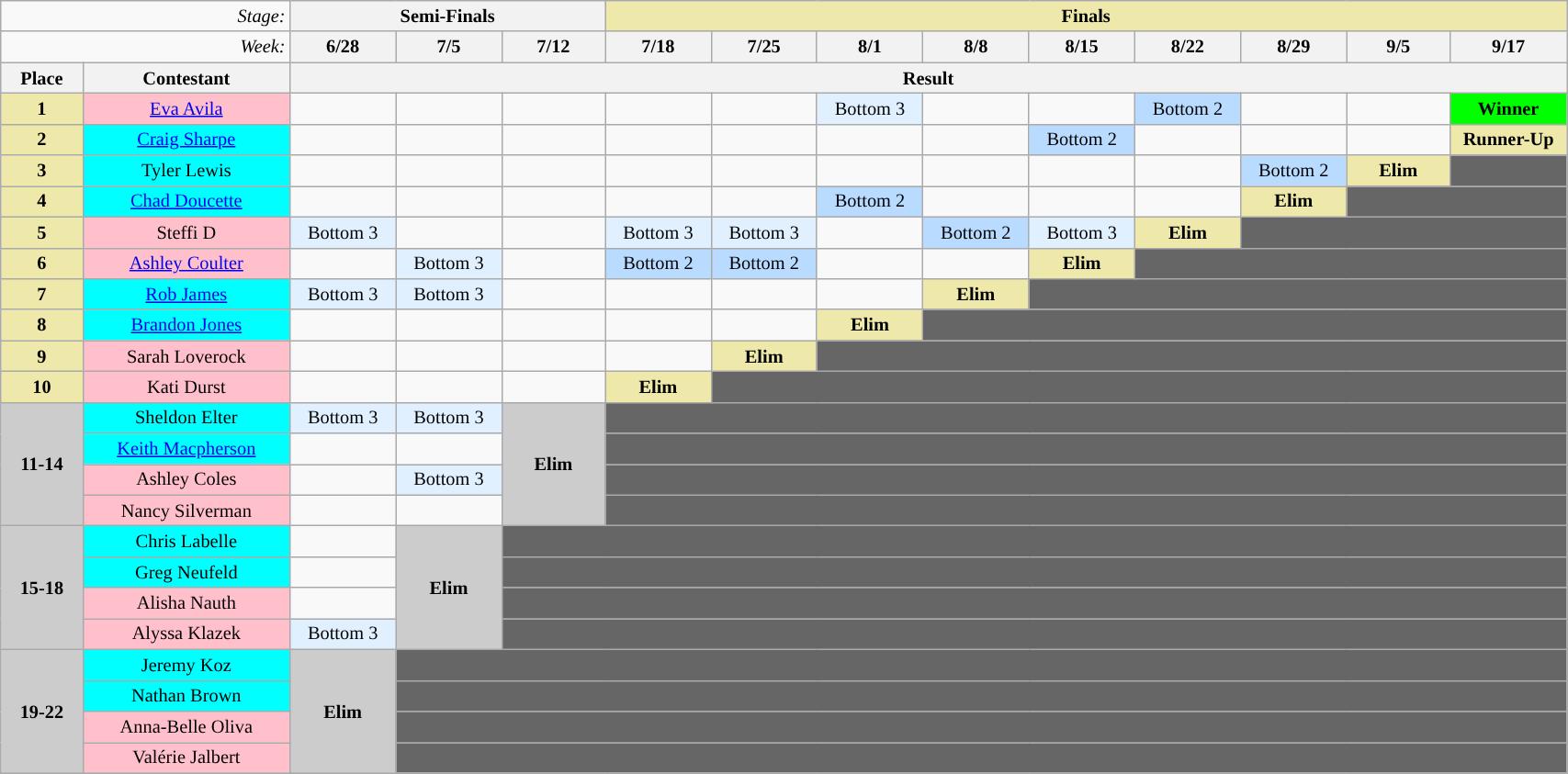<table class="wikitable" style="text-align:center; font-size:85%; width:90%">
<tr>
<td colspan="2" align="right"><em>Stage:</em></td>
<th colspan="3">Semi-Finals</th>
<td colspan="9" bgcolor="palegoldenrod"><strong>Finals</strong></td>
</tr>
<tr>
<td colspan="2" align="right"><em>Week:</em></td>
<th style="width:4%;">6/28</th>
<th style="width:4%;">7/5</th>
<th style="width:4%;">7/12</th>
<th style="width:4%;">7/18</th>
<th style="width:4%;">7/25</th>
<th style="width:4%;">8/1</th>
<th style="width:4%;">8/8</th>
<th style="width:4%;">8/15</th>
<th style="width:4%;">8/22</th>
<th style="width:4%;">8/29</th>
<th style="width:4%;">9/5</th>
<th style="width:4%;">9/17</th>
</tr>
<tr>
<th style="width:3%;">Place</th>
<th style="width:8%;">Contestant</th>
<th colspan="12" align="center">Result</th>
</tr>
<tr>
<td align="center" bgcolor="palegoldenrod"><strong>1</strong></td>
<td bgcolor="pink"><a href='#'>Eva Avila</a></td>
<td></td>
<td></td>
<td></td>
<td></td>
<td></td>
<td bgcolor="E0F0FF">Bottom 3</td>
<td></td>
<td></td>
<td bgcolor="B8DBFF">Bottom 2</td>
<td></td>
<td></td>
<td bgcolor="lime" align="center"><strong>Winner</strong></td>
</tr>
<tr>
<td align="center" bgcolor="palegoldenrod"><strong>2</strong></td>
<td bgcolor="cyan"><a href='#'>Craig Sharpe</a></td>
<td></td>
<td></td>
<td></td>
<td></td>
<td></td>
<td></td>
<td></td>
<td bgcolor="B8DBFF">Bottom 2</td>
<td></td>
<td></td>
<td></td>
<td bgcolor="palegoldenrod"><strong>Runner-Up</strong></td>
</tr>
<tr>
<td align="center" bgcolor="palegoldenrod"><strong>3</strong></td>
<td bgcolor="cyan">Tyler Lewis</td>
<td></td>
<td></td>
<td></td>
<td></td>
<td></td>
<td></td>
<td></td>
<td></td>
<td></td>
<td bgcolor="B8DBFF">Bottom 2</td>
<td bgcolor="palegoldenrod" align="center"><strong>Elim</strong></td>
<td colspan="1" bgcolor="#666666"></td>
</tr>
<tr>
<td align="center" bgcolor="palegoldenrod"><strong>4</strong></td>
<td bgcolor="cyan"><a href='#'>Chad Doucette</a></td>
<td></td>
<td></td>
<td></td>
<td></td>
<td></td>
<td bgcolor="B8DBFF">Bottom 2</td>
<td></td>
<td></td>
<td></td>
<td bgcolor="palegoldenrod" align="center"><strong>Elim</strong></td>
<td colspan="2" bgcolor="#666666"></td>
</tr>
<tr>
<td align="center" bgcolor="palegoldenrod"><strong>5</strong></td>
<td bgcolor="pink">Steffi D</td>
<td bgcolor="E0F0FF">Bottom 3</td>
<td></td>
<td></td>
<td bgcolor="E0F0FF">Bottom 3</td>
<td bgcolor="E0F0FF">Bottom 3</td>
<td></td>
<td bgcolor="B8DBFF">Bottom 2</td>
<td bgcolor="E0F0FF">Bottom 3</td>
<td bgcolor="palegoldenrod" align="center"><strong>Elim</strong></td>
<td colspan="3" bgcolor="#666666"></td>
</tr>
<tr>
<td align="center" bgcolor="palegoldenrod"><strong>6</strong></td>
<td bgcolor="pink"><a href='#'>Ashley Coulter</a></td>
<td></td>
<td bgcolor="E0F0FF">Bottom 3</td>
<td></td>
<td bgcolor="B8DBFF">Bottom 2</td>
<td bgcolor="B8DBFF">Bottom 2</td>
<td></td>
<td></td>
<td bgcolor="palegoldenrod" align="center"><strong>Elim</strong></td>
<td colspan="4" bgcolor="#666666"></td>
</tr>
<tr>
<td align="center" bgcolor="palegoldenrod"><strong>7</strong></td>
<td bgcolor="cyan"><a href='#'>Rob James</a></td>
<td bgcolor="E0F0FF">Bottom 3</td>
<td bgcolor="E0F0FF">Bottom 3</td>
<td></td>
<td></td>
<td></td>
<td></td>
<td bgcolor="palegoldenrod" align="center"><strong>Elim</strong></td>
<td colspan="5" bgcolor="#666666"></td>
</tr>
<tr>
<td align="center" bgcolor="palegoldenrod"><strong>8</strong></td>
<td bgcolor="cyan"><a href='#'>Brandon Jones</a></td>
<td></td>
<td></td>
<td></td>
<td></td>
<td></td>
<td bgcolor="palegoldenrod" align="center"><strong>Elim</strong></td>
<td colspan="6" bgcolor="666666"></td>
</tr>
<tr>
<td align="center" bgcolor="palegoldenrod"><strong>9</strong></td>
<td bgcolor="pink">Sarah Loverock</td>
<td></td>
<td></td>
<td></td>
<td></td>
<td bgcolor="palegoldenrod" align="center"><strong>Elim</strong></td>
<td colspan="7" bgcolor="666666"></td>
</tr>
<tr>
<td align="center" bgcolor="palegoldenrod"><strong>10</strong></td>
<td bgcolor="pink">Kati Durst</td>
<td></td>
<td></td>
<td></td>
<td bgcolor="palegoldenrod"><strong>Elim</strong></td>
<td colspan="8" bgcolor="666666"></td>
</tr>
<tr>
<td align="center" bgcolor="CCCCCC" rowspan="4"><strong>11-14</strong></td>
<td bgcolor="cyan">Sheldon Elter</td>
<td bgcolor="E0F0FF">Bottom 3</td>
<td bgcolor="E0F0FF">Bottom 3</td>
<td bgcolor="CCCCCC" rowspan="4" align="center"><strong>Elim</strong></td>
<td colspan="9" bgcolor="666666"></td>
</tr>
<tr>
<td bgcolor="cyan"><a href='#'>Keith Macpherson</a></td>
<td></td>
<td></td>
<td colspan="9" bgcolor="666666"></td>
</tr>
<tr>
<td bgcolor="pink">Ashley Coles</td>
<td></td>
<td bgcolor="E0F0FF">Bottom 3</td>
<td colspan="9" bgcolor="666666"></td>
</tr>
<tr>
<td bgcolor="pink">Nancy Silverman</td>
<td></td>
<td></td>
<td colspan="9" bgcolor="666666"></td>
</tr>
<tr>
<td align="center" bgcolor="CCCCCC" rowspan="4"><strong>15-18</strong></td>
<td bgcolor="cyan">Chris Labelle</td>
<td></td>
<td bgcolor="CCCCCC" rowspan="4" align="center"><strong>Elim</strong></td>
<td colspan="10" bgcolor="666666"></td>
</tr>
<tr>
<td bgcolor="cyan">Greg Neufeld</td>
<td></td>
<td colspan="10" bgcolor="666666"></td>
</tr>
<tr>
<td bgcolor="pink">Alisha Nauth</td>
<td></td>
<td colspan="10" bgcolor="666666"></td>
</tr>
<tr>
<td bgcolor="pink">Alyssa Klazek</td>
<td bgcolor="E0F0FF">Bottom 3</td>
<td colspan="10" bgcolor="666666"></td>
</tr>
<tr>
<td align="center" bgcolor="CCCCCC" rowspan="4"><strong>19-22</strong></td>
<td bgcolor="cyan">Jeremy Koz</td>
<td bgcolor="CCCCCC" rowspan="4" align="center"><strong>Elim</strong></td>
<td colspan="11" bgcolor="666666"></td>
</tr>
<tr>
<td bgcolor="cyan">Nathan Brown</td>
<td colspan="11" bgcolor="666666"></td>
</tr>
<tr>
<td bgcolor="pink">Anna-Belle Oliva</td>
<td colspan="11" bgcolor="666666"></td>
</tr>
<tr>
<td bgcolor="pink">Valérie Jalbert</td>
<td colspan="11" bgcolor="666666"></td>
</tr>
<tr>
</tr>
</table>
